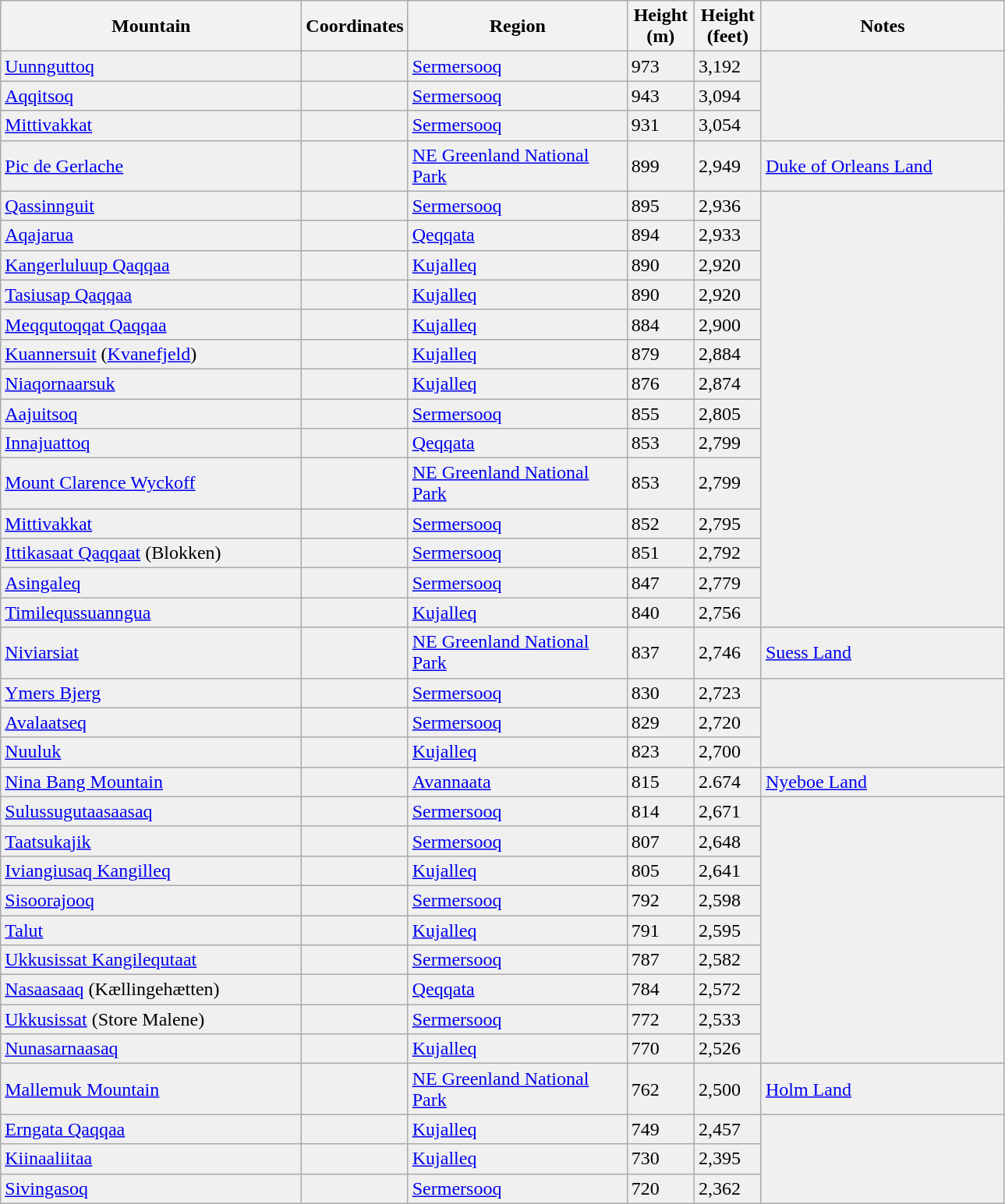<table class="wikitable sortable" style="border-collapse: collapse; background:#f0f0f0;">
<tr>
<th width="250">Mountain</th>
<th>Coordinates</th>
<th width="180">Region</th>
<th width="50">Height (m)</th>
<th width="50">Height (feet)</th>
<th width="200">Notes</th>
</tr>
<tr>
<td><a href='#'>Uunnguttoq</a></td>
<td></td>
<td><a href='#'>Sermersooq</a></td>
<td>973</td>
<td align="left">3,192</td>
</tr>
<tr>
<td><a href='#'>Aqqitsoq</a></td>
<td></td>
<td><a href='#'>Sermersooq</a></td>
<td>943</td>
<td align="left">3,094</td>
</tr>
<tr>
<td><a href='#'>Mittivakkat</a></td>
<td></td>
<td><a href='#'>Sermersooq</a></td>
<td>931</td>
<td align="left">3,054</td>
</tr>
<tr>
<td><a href='#'>Pic de Gerlache</a></td>
<td></td>
<td><a href='#'>NE Greenland National Park</a></td>
<td>899</td>
<td align="left">2,949</td>
<td align="left"><a href='#'>Duke of Orleans Land</a></td>
</tr>
<tr>
<td><a href='#'>Qassinnguit</a></td>
<td></td>
<td><a href='#'>Sermersooq</a></td>
<td>895</td>
<td align="left">2,936</td>
</tr>
<tr>
<td><a href='#'>Aqajarua</a></td>
<td></td>
<td><a href='#'>Qeqqata</a></td>
<td>894</td>
<td align="left">2,933</td>
</tr>
<tr>
<td><a href='#'>Kangerluluup Qaqqaa</a></td>
<td></td>
<td><a href='#'>Kujalleq</a></td>
<td>890</td>
<td align="left">2,920</td>
</tr>
<tr>
<td><a href='#'>Tasiusap Qaqqaa</a></td>
<td></td>
<td><a href='#'>Kujalleq</a></td>
<td>890</td>
<td align="left">2,920</td>
</tr>
<tr>
<td><a href='#'>Meqqutoqqat Qaqqaa</a></td>
<td></td>
<td><a href='#'>Kujalleq</a></td>
<td>884</td>
<td align="left">2,900</td>
</tr>
<tr>
<td><a href='#'>Kuannersuit</a> (<a href='#'>Kvanefjeld</a>)</td>
<td></td>
<td><a href='#'>Kujalleq</a></td>
<td>879</td>
<td align="left">2,884</td>
</tr>
<tr>
<td><a href='#'>Niaqornaarsuk</a></td>
<td></td>
<td><a href='#'>Kujalleq</a></td>
<td>876</td>
<td align="left">2,874</td>
</tr>
<tr>
<td><a href='#'>Aajuitsoq</a></td>
<td></td>
<td><a href='#'>Sermersooq</a></td>
<td>855</td>
<td align="left">2,805</td>
</tr>
<tr>
<td><a href='#'>Innajuattoq</a></td>
<td></td>
<td><a href='#'>Qeqqata</a></td>
<td>853</td>
<td align="left">2,799</td>
</tr>
<tr>
<td><a href='#'>Mount Clarence Wyckoff</a></td>
<td></td>
<td><a href='#'>NE Greenland National Park</a></td>
<td>853</td>
<td align="left">2,799</td>
</tr>
<tr>
<td><a href='#'>Mittivakkat</a></td>
<td></td>
<td><a href='#'>Sermersooq</a></td>
<td>852</td>
<td align="left">2,795</td>
</tr>
<tr>
<td><a href='#'>Ittikasaat Qaqqaat</a> (Blokken)</td>
<td></td>
<td><a href='#'>Sermersooq</a></td>
<td>851</td>
<td align="left">2,792</td>
</tr>
<tr>
<td><a href='#'>Asingaleq</a></td>
<td></td>
<td><a href='#'>Sermersooq</a></td>
<td>847</td>
<td align="left">2,779</td>
</tr>
<tr>
<td><a href='#'>Timilequssuanngua</a></td>
<td></td>
<td><a href='#'>Kujalleq</a></td>
<td>840</td>
<td align="left">2,756</td>
</tr>
<tr>
<td><a href='#'>Niviarsiat</a></td>
<td></td>
<td><a href='#'>NE Greenland National Park</a></td>
<td>837</td>
<td align="left">2,746</td>
<td align="left"><a href='#'>Suess Land</a></td>
</tr>
<tr>
<td><a href='#'>Ymers Bjerg</a></td>
<td></td>
<td><a href='#'>Sermersooq</a></td>
<td>830</td>
<td align="left">2,723</td>
</tr>
<tr>
<td><a href='#'>Avalaatseq</a></td>
<td></td>
<td><a href='#'>Sermersooq</a></td>
<td>829</td>
<td align="left">2,720</td>
</tr>
<tr>
<td><a href='#'>Nuuluk</a></td>
<td></td>
<td><a href='#'>Kujalleq</a></td>
<td>823</td>
<td align="left">2,700</td>
</tr>
<tr>
<td><a href='#'>Nina Bang Mountain</a></td>
<td></td>
<td><a href='#'>Avannaata</a></td>
<td>815</td>
<td align="left">2.674</td>
<td align="left"><a href='#'>Nyeboe Land</a></td>
</tr>
<tr>
<td><a href='#'>Sulussugutaasaasaq</a></td>
<td></td>
<td><a href='#'>Sermersooq</a></td>
<td>814</td>
<td align="left">2,671</td>
</tr>
<tr>
<td><a href='#'>Taatsukajik</a></td>
<td></td>
<td><a href='#'>Sermersooq</a></td>
<td>807</td>
<td align="left">2,648</td>
</tr>
<tr>
<td><a href='#'>Iviangiusaq Kangilleq</a></td>
<td></td>
<td><a href='#'>Kujalleq</a></td>
<td>805</td>
<td align="left">2,641</td>
</tr>
<tr>
<td><a href='#'>Sisoorajooq</a></td>
<td></td>
<td><a href='#'>Sermersooq</a></td>
<td>792</td>
<td align="left">2,598</td>
</tr>
<tr>
<td><a href='#'>Talut</a></td>
<td></td>
<td><a href='#'>Kujalleq</a></td>
<td>791</td>
<td align="left">2,595</td>
</tr>
<tr>
<td><a href='#'>Ukkusissat Kangilequtaat</a></td>
<td></td>
<td><a href='#'>Sermersooq</a></td>
<td>787</td>
<td align="left">2,582</td>
</tr>
<tr>
<td><a href='#'>Nasaasaaq</a> (Kællingehætten)</td>
<td></td>
<td><a href='#'>Qeqqata</a></td>
<td>784</td>
<td align="left">2,572</td>
</tr>
<tr>
<td><a href='#'>Ukkusissat</a> (Store Malene)</td>
<td></td>
<td><a href='#'>Sermersooq</a></td>
<td>772</td>
<td align="left">2,533</td>
</tr>
<tr>
<td><a href='#'>Nunasarnaasaq</a></td>
<td></td>
<td><a href='#'>Kujalleq</a></td>
<td>770</td>
<td align="left">2,526</td>
</tr>
<tr>
<td><a href='#'>Mallemuk Mountain</a></td>
<td></td>
<td><a href='#'>NE Greenland National Park</a></td>
<td>762</td>
<td align="left">2,500</td>
<td align="left"><a href='#'>Holm Land</a></td>
</tr>
<tr>
<td><a href='#'>Erngata Qaqqaa</a></td>
<td></td>
<td><a href='#'>Kujalleq</a></td>
<td>749</td>
<td align="left">2,457</td>
</tr>
<tr>
<td><a href='#'>Kiinaaliitaa</a></td>
<td></td>
<td><a href='#'>Kujalleq</a></td>
<td>730</td>
<td align="left">2,395</td>
</tr>
<tr>
<td><a href='#'>Sivingasoq</a></td>
<td></td>
<td><a href='#'>Sermersooq</a></td>
<td>720</td>
<td align="left">2,362</td>
</tr>
</table>
